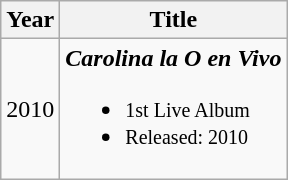<table class="wikitable">
<tr>
<th>Year</th>
<th>Title</th>
</tr>
<tr>
<td>2010</td>
<td><strong><em>Carolina la O en Vivo</em></strong><br><ul><li><small>1st Live Album</small></li><li><small>Released: 2010</small></li></ul></td>
</tr>
</table>
